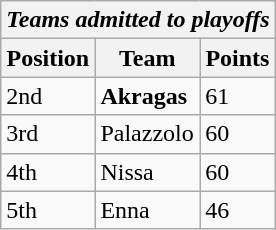<table class="wikitable">
<tr>
<th colspan="3"><em>Teams admitted to playoffs</em></th>
</tr>
<tr>
<th>Position</th>
<th>Team</th>
<th>Points</th>
</tr>
<tr>
<td>2nd</td>
<td><strong>Akragas</strong></td>
<td>61</td>
</tr>
<tr>
<td>3rd</td>
<td>Palazzolo</td>
<td>60</td>
</tr>
<tr>
<td>4th</td>
<td>Nissa</td>
<td>60</td>
</tr>
<tr>
<td>5th</td>
<td>Enna</td>
<td>46</td>
</tr>
</table>
